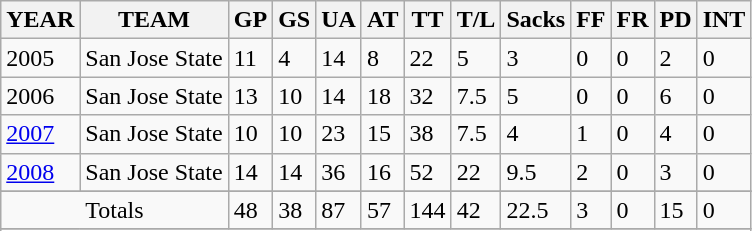<table class="wikitable">
<tr>
<th>YEAR</th>
<th>TEAM</th>
<th>GP</th>
<th>GS</th>
<th>UA</th>
<th>AT</th>
<th>TT</th>
<th>T/L</th>
<th>Sacks</th>
<th>FF</th>
<th>FR</th>
<th>PD</th>
<th>INT</th>
</tr>
<tr>
<td>2005</td>
<td>San Jose State</td>
<td>11</td>
<td>4</td>
<td>14</td>
<td>8</td>
<td>22</td>
<td>5</td>
<td>3</td>
<td>0</td>
<td>0</td>
<td>2</td>
<td>0</td>
</tr>
<tr>
<td>2006</td>
<td>San Jose State</td>
<td>13</td>
<td>10</td>
<td>14</td>
<td>18</td>
<td>32</td>
<td>7.5</td>
<td>5</td>
<td>0</td>
<td>0</td>
<td>6</td>
<td>0</td>
</tr>
<tr>
<td><a href='#'>2007</a></td>
<td>San Jose State</td>
<td>10</td>
<td>10</td>
<td>23</td>
<td>15</td>
<td>38</td>
<td>7.5</td>
<td>4</td>
<td>1</td>
<td>0</td>
<td>4</td>
<td>0</td>
</tr>
<tr>
<td><a href='#'>2008</a></td>
<td>San Jose State</td>
<td>14</td>
<td>14</td>
<td>36</td>
<td>16</td>
<td>52</td>
<td>22</td>
<td>9.5</td>
<td>2</td>
<td>0</td>
<td>3</td>
<td>0</td>
</tr>
<tr>
</tr>
<tr>
<td colspan="2" align="center">Totals</td>
<td>48</td>
<td>38</td>
<td>87</td>
<td>57</td>
<td>144</td>
<td>42</td>
<td>22.5</td>
<td>3</td>
<td>0</td>
<td>15</td>
<td>0</td>
</tr>
<tr>
</tr>
<tr>
</tr>
</table>
